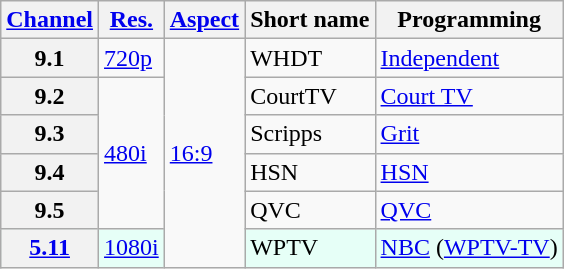<table class="wikitable">
<tr>
<th scope = "col"><a href='#'>Channel</a></th>
<th scope = "col"><a href='#'>Res.</a></th>
<th scope = "col"><a href='#'>Aspect</a></th>
<th scope = "col">Short name</th>
<th scope = "col">Programming</th>
</tr>
<tr>
<th scope = "row">9.1</th>
<td><a href='#'>720p</a></td>
<td rowspan=6><a href='#'>16:9</a></td>
<td>WHDT</td>
<td><a href='#'>Independent</a></td>
</tr>
<tr>
<th scope = "row">9.2</th>
<td rowspan=4><a href='#'>480i</a></td>
<td>CourtTV</td>
<td><a href='#'>Court TV</a></td>
</tr>
<tr>
<th scope = "row">9.3</th>
<td>Scripps</td>
<td><a href='#'>Grit</a></td>
</tr>
<tr>
<th scope = "row">9.4</th>
<td>HSN</td>
<td><a href='#'>HSN</a></td>
</tr>
<tr>
<th scope = "row">9.5</th>
<td>QVC</td>
<td><a href='#'>QVC</a></td>
</tr>
<tr style="background-color: #E6FFF7;">
<th scope = "row"><a href='#'>5.11</a></th>
<td><a href='#'>1080i</a></td>
<td>WPTV</td>
<td><a href='#'>NBC</a> (<a href='#'>WPTV-TV</a>)</td>
</tr>
</table>
